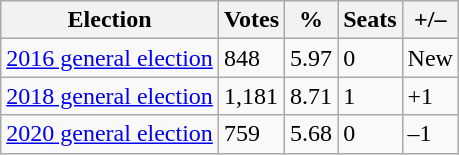<table class="wikitable sortable">
<tr>
<th>Election</th>
<th>Votes</th>
<th>%</th>
<th>Seats</th>
<th>+/–</th>
</tr>
<tr>
<td><a href='#'>2016 general election</a></td>
<td>848</td>
<td>5.97</td>
<td>0</td>
<td>New</td>
</tr>
<tr>
<td><a href='#'>2018 general election</a></td>
<td>1,181</td>
<td>8.71</td>
<td>1</td>
<td>+1</td>
</tr>
<tr>
<td><a href='#'>2020 general election</a></td>
<td>759</td>
<td>5.68</td>
<td>0</td>
<td>–1</td>
</tr>
</table>
